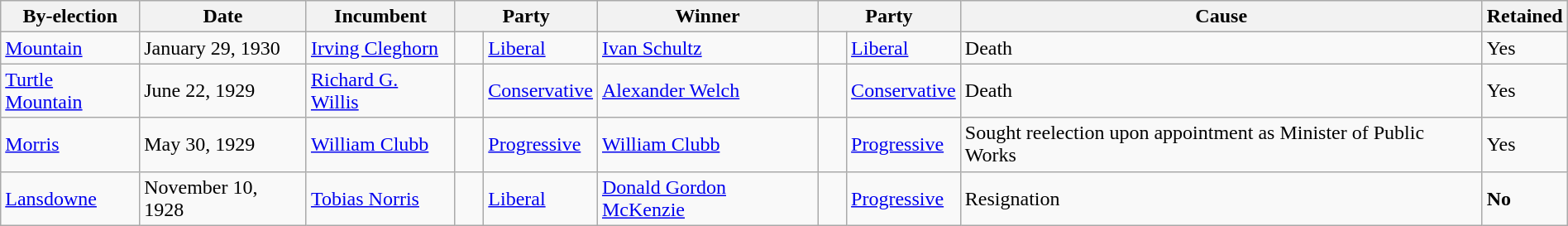<table class="wikitable" style="width:100%">
<tr>
<th>By-election</th>
<th>Date</th>
<th>Incumbent</th>
<th colspan="2">Party</th>
<th>Winner</th>
<th colspan="2">Party</th>
<th>Cause</th>
<th>Retained</th>
</tr>
<tr>
<td><a href='#'>Mountain</a></td>
<td>January 29, 1930</td>
<td><a href='#'>Irving Cleghorn</a></td>
<td>    </td>
<td><a href='#'>Liberal</a></td>
<td><a href='#'>Ivan Schultz</a></td>
<td>    </td>
<td><a href='#'>Liberal</a></td>
<td>Death</td>
<td>Yes</td>
</tr>
<tr>
<td><a href='#'>Turtle Mountain</a></td>
<td>June 22, 1929</td>
<td><a href='#'>Richard G. Willis</a></td>
<td>    </td>
<td><a href='#'>Conservative</a></td>
<td><a href='#'>Alexander Welch</a></td>
<td>    </td>
<td><a href='#'>Conservative</a></td>
<td>Death</td>
<td>Yes</td>
</tr>
<tr>
<td><a href='#'>Morris</a></td>
<td>May 30, 1929</td>
<td><a href='#'>William Clubb</a></td>
<td>    </td>
<td><a href='#'>Progressive</a></td>
<td><a href='#'>William Clubb</a></td>
<td>    </td>
<td><a href='#'>Progressive</a></td>
<td>Sought reelection upon appointment as Minister of Public Works</td>
<td>Yes</td>
</tr>
<tr>
<td><a href='#'>Lansdowne</a></td>
<td>November 10, 1928</td>
<td><a href='#'>Tobias Norris</a></td>
<td>    </td>
<td><a href='#'>Liberal</a></td>
<td><a href='#'>Donald Gordon McKenzie</a></td>
<td>    </td>
<td><a href='#'>Progressive</a></td>
<td>Resignation</td>
<td><strong>No</strong></td>
</tr>
</table>
